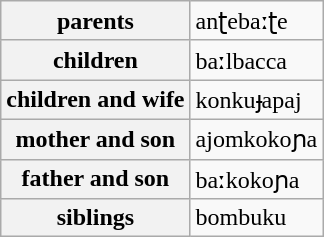<table class="wikitable">
<tr>
<th>parents</th>
<td>anʈebaːʈe</td>
</tr>
<tr>
<th>children</th>
<td>baːlbacca</td>
</tr>
<tr>
<th>children and wife</th>
<td>konkuɟapaj</td>
</tr>
<tr>
<th>mother and son</th>
<td>ajomkokoɲa</td>
</tr>
<tr>
<th>father and son</th>
<td>baːkokoɲa</td>
</tr>
<tr>
<th>siblings</th>
<td>bombuku</td>
</tr>
</table>
